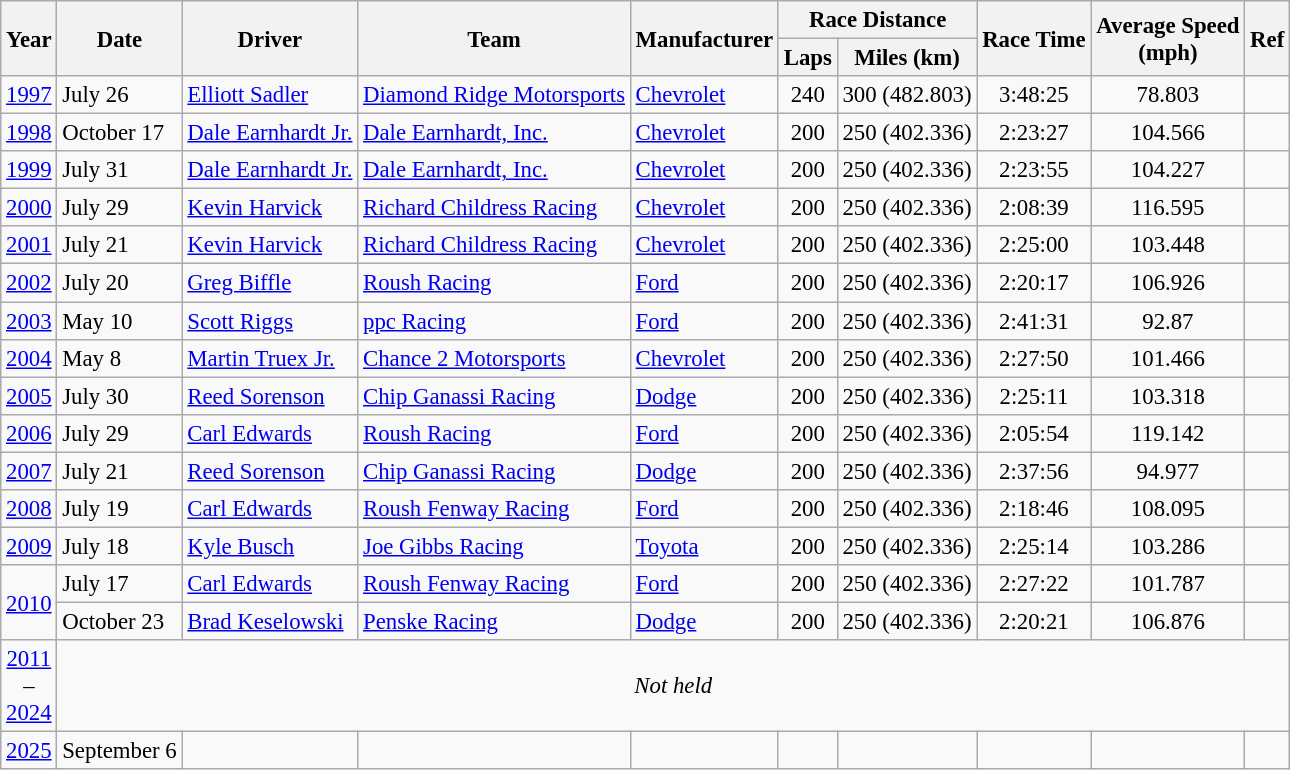<table class="wikitable" style="font-size: 95%;">
<tr>
<th rowspan="2">Year</th>
<th rowspan="2">Date</th>
<th rowspan="2">Driver</th>
<th rowspan="2">Team</th>
<th rowspan="2">Manufacturer</th>
<th colspan="2">Race Distance</th>
<th rowspan="2">Race Time</th>
<th rowspan="2">Average Speed<br>(mph)</th>
<th rowspan="2">Ref</th>
</tr>
<tr>
<th>Laps</th>
<th>Miles (km)</th>
</tr>
<tr>
<td><a href='#'>1997</a></td>
<td>July 26</td>
<td><a href='#'>Elliott Sadler</a></td>
<td><a href='#'>Diamond Ridge Motorsports</a></td>
<td><a href='#'>Chevrolet</a></td>
<td align="center">240</td>
<td align="center">300 (482.803)</td>
<td align="center">3:48:25</td>
<td align="center">78.803</td>
<td align="center"></td>
</tr>
<tr>
<td><a href='#'>1998</a></td>
<td>October 17</td>
<td><a href='#'>Dale Earnhardt Jr.</a></td>
<td><a href='#'>Dale Earnhardt, Inc.</a></td>
<td><a href='#'>Chevrolet</a></td>
<td align="center">200</td>
<td align="center">250 (402.336)</td>
<td align="center">2:23:27</td>
<td align="center">104.566</td>
<td align="center"></td>
</tr>
<tr>
<td><a href='#'>1999</a></td>
<td>July 31</td>
<td><a href='#'>Dale Earnhardt Jr.</a></td>
<td><a href='#'>Dale Earnhardt, Inc.</a></td>
<td><a href='#'>Chevrolet</a></td>
<td align="center">200</td>
<td align="center">250 (402.336)</td>
<td align="center">2:23:55</td>
<td align="center">104.227</td>
<td align="center"></td>
</tr>
<tr>
<td><a href='#'>2000</a></td>
<td>July 29</td>
<td><a href='#'>Kevin Harvick</a></td>
<td><a href='#'>Richard Childress Racing</a></td>
<td><a href='#'>Chevrolet</a></td>
<td align="center">200</td>
<td align="center">250 (402.336)</td>
<td align="center">2:08:39</td>
<td align="center">116.595</td>
<td align="center"></td>
</tr>
<tr>
<td><a href='#'>2001</a></td>
<td>July 21</td>
<td><a href='#'>Kevin Harvick</a></td>
<td><a href='#'>Richard Childress Racing</a></td>
<td><a href='#'>Chevrolet</a></td>
<td align="center">200</td>
<td align="center">250 (402.336)</td>
<td align="center">2:25:00</td>
<td align="center">103.448</td>
<td align="center"></td>
</tr>
<tr>
<td><a href='#'>2002</a></td>
<td>July 20</td>
<td><a href='#'>Greg Biffle</a></td>
<td><a href='#'>Roush Racing</a></td>
<td><a href='#'>Ford</a></td>
<td align="center">200</td>
<td align="center">250 (402.336)</td>
<td align="center">2:20:17</td>
<td align="center">106.926</td>
<td align="center"></td>
</tr>
<tr>
<td><a href='#'>2003</a></td>
<td>May 10</td>
<td><a href='#'>Scott Riggs</a></td>
<td><a href='#'>ppc Racing</a></td>
<td><a href='#'>Ford</a></td>
<td align="center">200</td>
<td align="center">250 (402.336)</td>
<td align="center">2:41:31</td>
<td align="center">92.87</td>
<td align="center"></td>
</tr>
<tr>
<td><a href='#'>2004</a></td>
<td>May 8</td>
<td><a href='#'>Martin Truex Jr.</a></td>
<td><a href='#'>Chance 2 Motorsports</a></td>
<td><a href='#'>Chevrolet</a></td>
<td align="center">200</td>
<td align="center">250 (402.336)</td>
<td align="center">2:27:50</td>
<td align="center">101.466</td>
<td align="center"></td>
</tr>
<tr>
<td><a href='#'>2005</a></td>
<td>July 30</td>
<td><a href='#'>Reed Sorenson</a></td>
<td><a href='#'>Chip Ganassi Racing</a></td>
<td><a href='#'>Dodge</a></td>
<td align="center">200</td>
<td align="center">250 (402.336)</td>
<td align="center">2:25:11</td>
<td align="center">103.318</td>
<td align="center"></td>
</tr>
<tr>
<td><a href='#'>2006</a></td>
<td>July 29</td>
<td><a href='#'>Carl Edwards</a></td>
<td><a href='#'>Roush Racing</a></td>
<td><a href='#'>Ford</a></td>
<td align="center">200</td>
<td align="center">250 (402.336)</td>
<td align="center">2:05:54</td>
<td align="center">119.142</td>
<td align="center"></td>
</tr>
<tr>
<td><a href='#'>2007</a></td>
<td>July 21</td>
<td><a href='#'>Reed Sorenson</a></td>
<td><a href='#'>Chip Ganassi Racing</a></td>
<td><a href='#'>Dodge</a></td>
<td align="center">200</td>
<td align="center">250 (402.336)</td>
<td align="center">2:37:56</td>
<td align="center">94.977</td>
<td align="center"></td>
</tr>
<tr>
<td><a href='#'>2008</a></td>
<td>July 19</td>
<td><a href='#'>Carl Edwards</a></td>
<td><a href='#'>Roush Fenway Racing</a></td>
<td><a href='#'>Ford</a></td>
<td align="center">200</td>
<td align="center">250 (402.336)</td>
<td align="center">2:18:46</td>
<td align="center">108.095</td>
<td align="center"></td>
</tr>
<tr>
<td><a href='#'>2009</a></td>
<td>July 18</td>
<td><a href='#'>Kyle Busch</a></td>
<td><a href='#'>Joe Gibbs Racing</a></td>
<td><a href='#'>Toyota</a></td>
<td align="center">200</td>
<td align="center">250 (402.336)</td>
<td align="center">2:25:14</td>
<td align="center">103.286</td>
<td align="center"></td>
</tr>
<tr>
<td rowspan="2"><a href='#'>2010</a></td>
<td>July 17</td>
<td><a href='#'>Carl Edwards</a></td>
<td><a href='#'>Roush Fenway Racing</a></td>
<td><a href='#'>Ford</a></td>
<td align="center">200</td>
<td align="center">250 (402.336)</td>
<td align="center">2:27:22</td>
<td align="center">101.787</td>
<td align="center"></td>
</tr>
<tr>
<td>October 23</td>
<td><a href='#'>Brad Keselowski</a></td>
<td><a href='#'>Penske Racing</a></td>
<td><a href='#'>Dodge</a></td>
<td align="center">200</td>
<td align="center">250 (402.336)</td>
<td align="center">2:20:21</td>
<td align="center">106.876</td>
<td align="center"></td>
</tr>
<tr>
<td align=center><a href='#'>2011</a><br>–<br><a href='#'>2024</a></td>
<td colspan=10 align=center><em>Not held</em></td>
</tr>
<tr>
<td><a href='#'>2025</a></td>
<td>September 6</td>
<td></td>
<td></td>
<td></td>
<td align="center"></td>
<td align="center"></td>
<td align="center"></td>
<td align="center"></td>
<td align="center"></td>
</tr>
</table>
